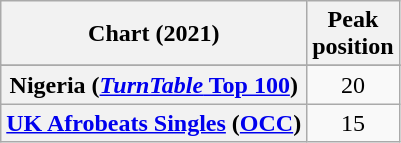<table class="wikitable plainrowheaders sortable" style="text-align:center">
<tr>
<th scope="col">Chart (2021)</th>
<th scope="col">Peak<br>position</th>
</tr>
<tr>
</tr>
<tr>
<th scope="row">Nigeria (<a href='#'><em>TurnTable</em> Top 100</a>)</th>
<td>20</td>
</tr>
<tr>
<th scope="row"><a href='#'>UK Afrobeats Singles</a> (<a href='#'>OCC</a>)</th>
<td>15</td>
</tr>
</table>
